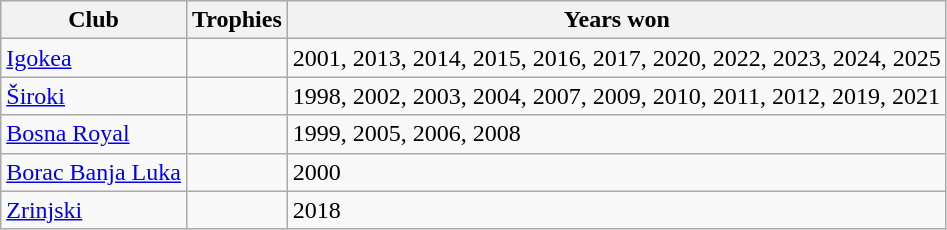<table class="wikitable">
<tr>
<th>Club</th>
<th>Trophies</th>
<th>Years won</th>
</tr>
<tr>
<td><a href='#'>Igokea</a></td>
<td></td>
<td>2001, 2013, 2014, 2015, 2016, 2017, 2020, 2022, 2023, 2024, 2025</td>
</tr>
<tr>
<td><a href='#'>Široki</a></td>
<td></td>
<td>1998, 2002, 2003, 2004, 2007, 2009, 2010, 2011, 2012, 2019, 2021</td>
</tr>
<tr>
<td><a href='#'>Bosna Royal</a></td>
<td></td>
<td>1999, 2005, 2006, 2008</td>
</tr>
<tr>
<td><a href='#'>Borac Banja Luka</a></td>
<td></td>
<td>2000</td>
</tr>
<tr>
<td><a href='#'>Zrinjski</a></td>
<td></td>
<td>2018</td>
</tr>
</table>
